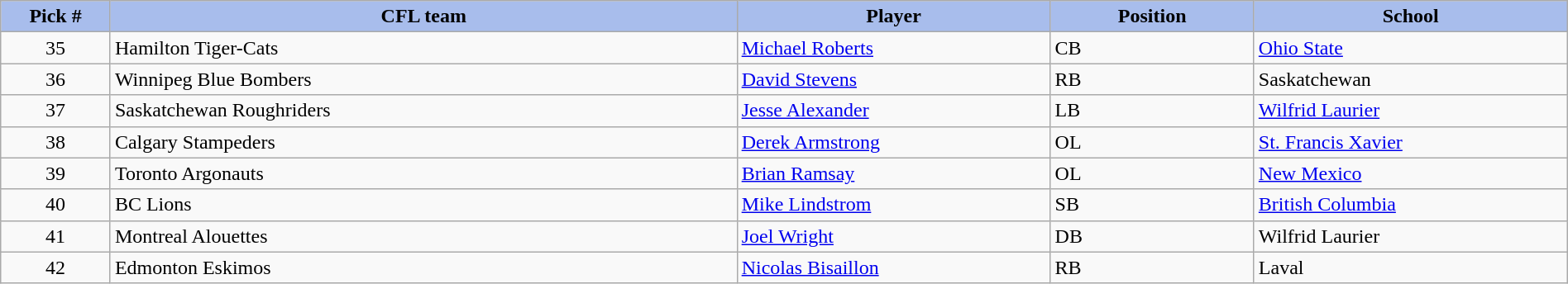<table class="wikitable" style="width: 100%">
<tr>
<th style="background:#A8BDEC;" width=7%>Pick #</th>
<th width=40% style="background:#A8BDEC;">CFL team</th>
<th width=20% style="background:#A8BDEC;">Player</th>
<th width=13% style="background:#A8BDEC;">Position</th>
<th width=20% style="background:#A8BDEC;">School</th>
</tr>
<tr>
<td align=center>35</td>
<td>Hamilton Tiger-Cats</td>
<td><a href='#'>Michael Roberts</a></td>
<td>CB</td>
<td><a href='#'>Ohio State</a></td>
</tr>
<tr>
<td align=center>36</td>
<td>Winnipeg Blue Bombers</td>
<td><a href='#'>David Stevens</a></td>
<td>RB</td>
<td>Saskatchewan</td>
</tr>
<tr>
<td align=center>37</td>
<td>Saskatchewan Roughriders</td>
<td><a href='#'>Jesse Alexander</a></td>
<td>LB</td>
<td><a href='#'>Wilfrid Laurier</a></td>
</tr>
<tr>
<td align=center>38</td>
<td>Calgary Stampeders</td>
<td><a href='#'>Derek Armstrong</a></td>
<td>OL</td>
<td><a href='#'>St. Francis Xavier</a></td>
</tr>
<tr>
<td align=center>39</td>
<td>Toronto Argonauts</td>
<td><a href='#'>Brian Ramsay</a></td>
<td>OL</td>
<td><a href='#'>New Mexico</a></td>
</tr>
<tr>
<td align=center>40</td>
<td>BC Lions</td>
<td><a href='#'>Mike Lindstrom</a></td>
<td>SB</td>
<td><a href='#'>British Columbia</a></td>
</tr>
<tr>
<td align=center>41</td>
<td>Montreal Alouettes</td>
<td><a href='#'>Joel Wright</a></td>
<td>DB</td>
<td>Wilfrid Laurier</td>
</tr>
<tr>
<td align=center>42</td>
<td>Edmonton Eskimos</td>
<td><a href='#'>Nicolas Bisaillon</a></td>
<td>RB</td>
<td>Laval</td>
</tr>
</table>
